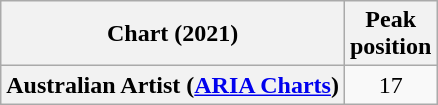<table class="wikitable plainrowheaders">
<tr>
<th scope="col">Chart (2021)</th>
<th scope="col">Peak<br>position</th>
</tr>
<tr>
<th scope="row">Australian Artist (<a href='#'>ARIA Charts</a>)</th>
<td style="text-align:center;">17</td>
</tr>
</table>
